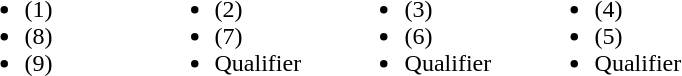<table>
<tr>
<td valign="top" width=20%><br><ul><li> (1)</li><li> (8)</li><li> (9)</li></ul></td>
<td valign="top" width=20%><br><ul><li> (2)</li><li> (7)</li><li>Qualifier</li></ul></td>
<td valign="top" width=20%><br><ul><li> (3)</li><li> (6)</li><li>Qualifier</li></ul></td>
<td valign="top" width=20%><br><ul><li> (4)</li><li> (5)</li><li>Qualifier</li></ul></td>
</tr>
</table>
